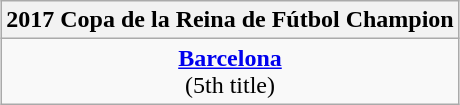<table class=wikitable style="text-align:center; margin:auto">
<tr>
<th>2017 Copa de la Reina de Fútbol Champion</th>
</tr>
<tr>
<td> <strong><a href='#'>Barcelona</a></strong> <br> (5th title)</td>
</tr>
</table>
